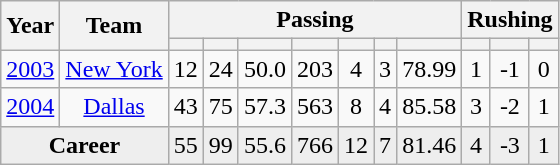<table class="wikitable sortable" style="text-align:center">
<tr>
<th rowspan=2>Year</th>
<th rowspan=2>Team</th>
<th colspan=7>Passing</th>
<th colspan=3>Rushing</th>
</tr>
<tr>
<th></th>
<th></th>
<th></th>
<th></th>
<th></th>
<th></th>
<th></th>
<th></th>
<th></th>
<th></th>
</tr>
<tr>
<td><a href='#'>2003</a></td>
<td><a href='#'>New York</a></td>
<td>12</td>
<td>24</td>
<td>50.0</td>
<td>203</td>
<td>4</td>
<td>3</td>
<td>78.99</td>
<td>1</td>
<td>-1</td>
<td>0</td>
</tr>
<tr>
<td><a href='#'>2004</a></td>
<td><a href='#'>Dallas</a></td>
<td>43</td>
<td>75</td>
<td>57.3</td>
<td>563</td>
<td>8</td>
<td>4</td>
<td>85.58</td>
<td>3</td>
<td>-2</td>
<td>1</td>
</tr>
<tr class="sortbottom" style="background:#eee;">
<td colspan=2><strong>Career</strong></td>
<td>55</td>
<td>99</td>
<td>55.6</td>
<td>766</td>
<td>12</td>
<td>7</td>
<td>81.46</td>
<td>4</td>
<td>-3</td>
<td>1</td>
</tr>
</table>
